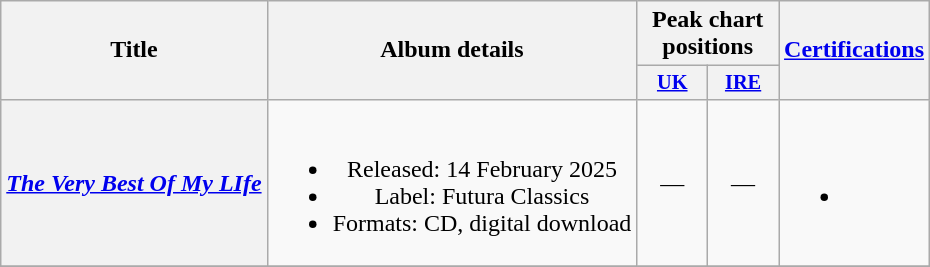<table class="wikitable plainrowheaders" style="text-align:center;" border="1">
<tr>
<th scope="col" rowspan="2">Title</th>
<th scope="col" rowspan="2">Album details</th>
<th scope="col" colspan="2">Peak chart positions</th>
<th scope="col" rowspan="2"><a href='#'>Certifications</a></th>
</tr>
<tr>
<th scope="col" style="width:3em;font-size:85%;"><a href='#'>UK</a></th>
<th scope="col" style="width:3em;font-size:85%;"><a href='#'>IRE</a></th>
</tr>
<tr>
<th scope="row"><em><a href='#'>The Very Best Of My LIfe</a></em></th>
<td><br><ul><li>Released: 14 February 2025</li><li>Label: Futura Classics</li><li>Formats: CD, digital download</li></ul></td>
<td>—</td>
<td>—</td>
<td><br><ul><li></li></ul></td>
</tr>
<tr>
</tr>
</table>
